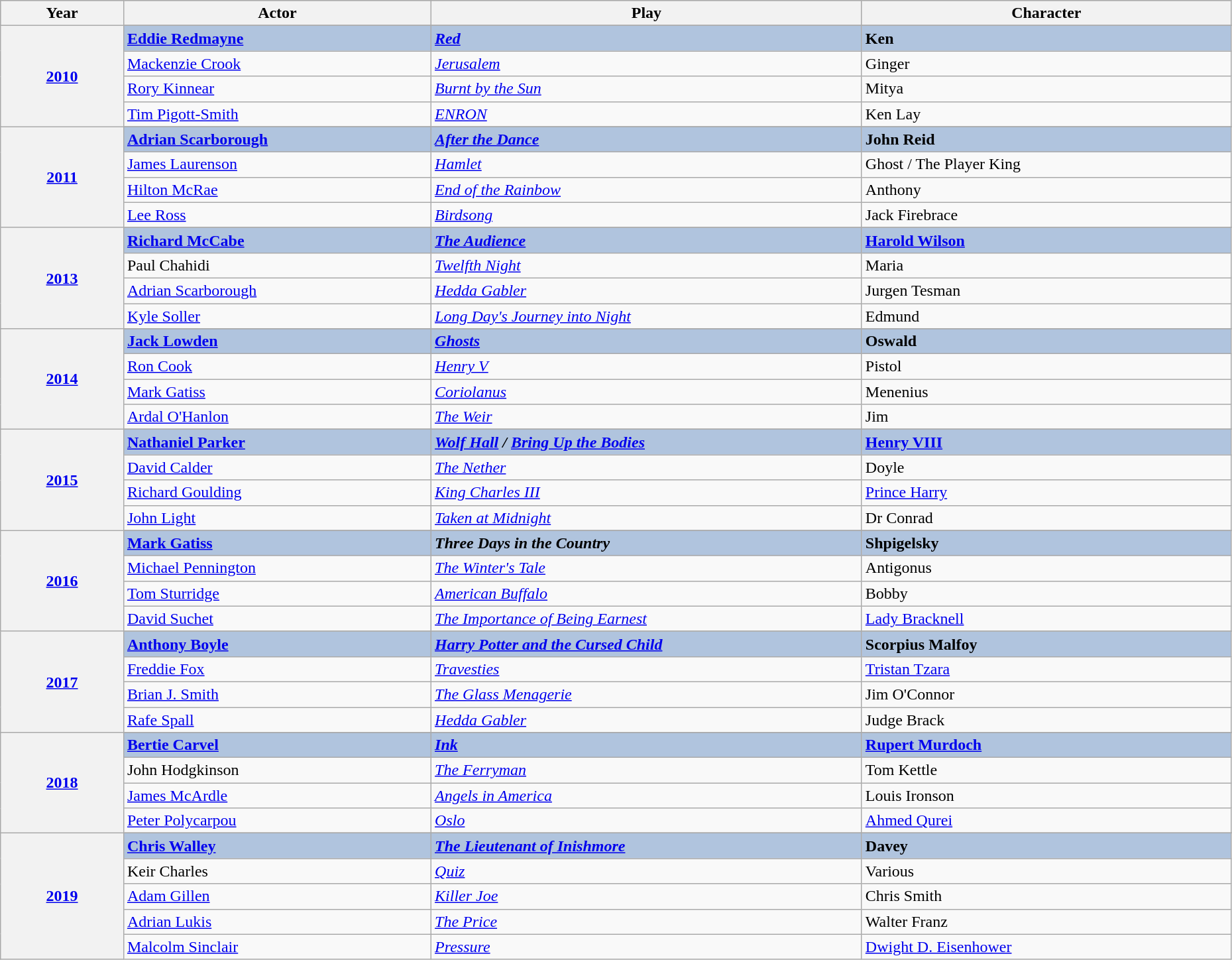<table class="wikitable" style="width:98%;">
<tr style="background:#bebebe;">
<th style="width:10%;">Year</th>
<th style="width:25%;">Actor</th>
<th style="width:35%;">Play</th>
<th style="width:30%;">Character</th>
</tr>
<tr>
<th rowspan="5" align="center"><a href='#'>2010</a></th>
</tr>
<tr style="background:#B0C4DE">
<td><strong><a href='#'>Eddie Redmayne</a></strong></td>
<td><strong><em><a href='#'>Red</a></em></strong></td>
<td><strong>Ken</strong></td>
</tr>
<tr>
<td><a href='#'>Mackenzie Crook</a></td>
<td><em><a href='#'>Jerusalem</a></em></td>
<td>Ginger</td>
</tr>
<tr>
<td><a href='#'>Rory Kinnear</a></td>
<td><em><a href='#'>Burnt by the Sun</a></em></td>
<td>Mitya</td>
</tr>
<tr>
<td><a href='#'>Tim Pigott-Smith</a></td>
<td><em><a href='#'>ENRON</a></em></td>
<td>Ken Lay</td>
</tr>
<tr>
<th rowspan="5" align="center"><a href='#'>2011</a></th>
</tr>
<tr style="background:#B0C4DE">
<td><strong><a href='#'>Adrian Scarborough</a></strong></td>
<td><strong><em><a href='#'>After the Dance</a></em></strong></td>
<td><strong>John Reid</strong></td>
</tr>
<tr>
<td><a href='#'>James Laurenson</a></td>
<td><em><a href='#'>Hamlet</a></em></td>
<td>Ghost / The Player King</td>
</tr>
<tr>
<td><a href='#'>Hilton McRae</a></td>
<td><em><a href='#'>End of the Rainbow</a></em></td>
<td>Anthony</td>
</tr>
<tr>
<td><a href='#'>Lee Ross</a></td>
<td><em><a href='#'>Birdsong</a></em></td>
<td>Jack Firebrace</td>
</tr>
<tr>
<th rowspan="5" align="center"><a href='#'>2013</a></th>
</tr>
<tr style="background:#B0C4DE">
<td><strong><a href='#'>Richard McCabe</a></strong></td>
<td><strong><em><a href='#'>The Audience</a></em></strong></td>
<td><strong><a href='#'>Harold Wilson</a></strong></td>
</tr>
<tr>
<td>Paul Chahidi</td>
<td><em><a href='#'>Twelfth Night</a></em></td>
<td>Maria</td>
</tr>
<tr>
<td><a href='#'>Adrian Scarborough</a></td>
<td><em><a href='#'>Hedda Gabler</a></em></td>
<td>Jurgen Tesman</td>
</tr>
<tr>
<td><a href='#'>Kyle Soller</a></td>
<td><em><a href='#'>Long Day's Journey into Night</a></em></td>
<td>Edmund</td>
</tr>
<tr>
<th rowspan="5" align="center"><a href='#'>2014</a></th>
</tr>
<tr style="background:#B0C4DE">
<td><strong><a href='#'>Jack Lowden</a></strong></td>
<td><strong><em><a href='#'>Ghosts</a></em></strong></td>
<td><strong>Oswald</strong></td>
</tr>
<tr>
<td><a href='#'>Ron Cook</a></td>
<td><em><a href='#'>Henry V</a></em></td>
<td>Pistol</td>
</tr>
<tr>
<td><a href='#'>Mark Gatiss</a></td>
<td><em><a href='#'>Coriolanus</a></em></td>
<td>Menenius</td>
</tr>
<tr>
<td><a href='#'>Ardal O'Hanlon</a></td>
<td><em><a href='#'>The Weir</a></em></td>
<td>Jim</td>
</tr>
<tr>
<th rowspan="5" align="center"><a href='#'>2015</a></th>
</tr>
<tr style="background:#B0C4DE">
<td><strong><a href='#'>Nathaniel Parker</a></strong></td>
<td><strong><em><a href='#'>Wolf Hall</a><em> / </em><a href='#'>Bring Up the Bodies</a></em></strong></td>
<td><strong><a href='#'>Henry VIII</a></strong></td>
</tr>
<tr>
<td><a href='#'>David Calder</a></td>
<td><em><a href='#'>The Nether</a></em></td>
<td>Doyle</td>
</tr>
<tr>
<td><a href='#'>Richard Goulding</a></td>
<td><em><a href='#'>King Charles III</a></em></td>
<td><a href='#'>Prince Harry</a></td>
</tr>
<tr>
<td><a href='#'>John Light</a></td>
<td><em><a href='#'>Taken at Midnight</a></em></td>
<td>Dr Conrad</td>
</tr>
<tr>
<th rowspan="5" align="center"><a href='#'>2016</a></th>
</tr>
<tr style="background:#B0C4DE">
<td><strong><a href='#'>Mark Gatiss</a></strong></td>
<td><strong><em>Three Days in the Country</em></strong></td>
<td><strong>Shpigelsky</strong></td>
</tr>
<tr>
<td><a href='#'>Michael Pennington</a></td>
<td><em><a href='#'>The Winter's Tale</a></em></td>
<td>Antigonus</td>
</tr>
<tr>
<td><a href='#'>Tom Sturridge</a></td>
<td><em><a href='#'>American Buffalo</a></em></td>
<td>Bobby</td>
</tr>
<tr>
<td><a href='#'>David Suchet</a></td>
<td><em><a href='#'>The Importance of Being Earnest</a></em></td>
<td><a href='#'>Lady Bracknell</a></td>
</tr>
<tr>
<th rowspan="5" align="center"><a href='#'>2017</a></th>
</tr>
<tr style="background:#B0C4DE">
<td><strong><a href='#'>Anthony Boyle</a></strong></td>
<td><strong><em><a href='#'>Harry Potter and the Cursed Child</a></em></strong></td>
<td><strong>Scorpius Malfoy</strong></td>
</tr>
<tr>
<td><a href='#'>Freddie Fox</a></td>
<td><em><a href='#'>Travesties</a></em></td>
<td><a href='#'>Tristan Tzara</a></td>
</tr>
<tr>
<td><a href='#'>Brian J. Smith</a></td>
<td><em><a href='#'>The Glass Menagerie</a></em></td>
<td>Jim O'Connor</td>
</tr>
<tr>
<td><a href='#'>Rafe Spall</a></td>
<td><em><a href='#'>Hedda Gabler</a></em></td>
<td>Judge Brack</td>
</tr>
<tr>
<th rowspan="5"><a href='#'>2018</a></th>
</tr>
<tr style="background:#B0C4DE">
<td><strong><a href='#'>Bertie Carvel</a></strong></td>
<td><a href='#'><strong><em>Ink</em></strong></a></td>
<td><strong><a href='#'>Rupert Murdoch</a></strong></td>
</tr>
<tr>
<td>John Hodgkinson</td>
<td><a href='#'><em>The Ferryman</em></a></td>
<td>Tom Kettle</td>
</tr>
<tr>
<td><a href='#'>James McArdle</a></td>
<td><em><a href='#'>Angels in America</a></em></td>
<td>Louis Ironson</td>
</tr>
<tr>
<td><a href='#'>Peter Polycarpou</a></td>
<td><a href='#'><em>Oslo</em></a></td>
<td><a href='#'>Ahmed Qurei</a></td>
</tr>
<tr>
<th rowspan=6><a href='#'>2019</a></th>
</tr>
<tr style="background:#B0C4DE">
<td><strong><a href='#'>Chris Walley</a></strong></td>
<td><strong><em><a href='#'>The Lieutenant of Inishmore</a></em></strong></td>
<td><strong>Davey</strong></td>
</tr>
<tr>
<td>Keir Charles</td>
<td><em><a href='#'>Quiz</a></em></td>
<td>Various</td>
</tr>
<tr>
<td><a href='#'>Adam Gillen</a></td>
<td><em><a href='#'>Killer Joe</a></em></td>
<td>Chris Smith</td>
</tr>
<tr>
<td><a href='#'>Adrian Lukis</a></td>
<td><em><a href='#'>The Price</a></em></td>
<td>Walter Franz</td>
</tr>
<tr>
<td><a href='#'>Malcolm Sinclair</a></td>
<td><em><a href='#'>Pressure</a></em></td>
<td><a href='#'>Dwight D. Eisenhower</a></td>
</tr>
</table>
